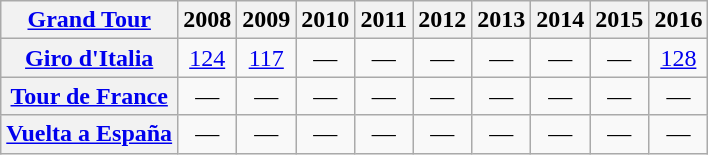<table class="wikitable plainrowheaders">
<tr>
<th scope="col"><a href='#'>Grand Tour</a></th>
<th scope="col">2008</th>
<th scope="col">2009</th>
<th scope="col">2010</th>
<th scope="col">2011</th>
<th scope="col">2012</th>
<th scope="col">2013</th>
<th scope="col">2014</th>
<th scope="col">2015</th>
<th scope="col">2016</th>
</tr>
<tr style="text-align:center;">
<th scope="row"> <a href='#'>Giro d'Italia</a></th>
<td style="text-align:center;"><a href='#'>124</a></td>
<td style="text-align:center;"><a href='#'>117</a></td>
<td style="text-align:center;">—</td>
<td style="text-align:center;">—</td>
<td style="text-align:center;">—</td>
<td style="text-align:center;">—</td>
<td style="text-align:center;">—</td>
<td style="text-align:center;">—</td>
<td style="text-align:center;"><a href='#'>128</a></td>
</tr>
<tr style="text-align:center;">
<th scope="row"> <a href='#'>Tour de France</a></th>
<td style="text-align:center;">—</td>
<td style="text-align:center;">—</td>
<td style="text-align:center;">—</td>
<td style="text-align:center;">—</td>
<td style="text-align:center;">—</td>
<td style="text-align:center;">—</td>
<td style="text-align:center;">—</td>
<td style="text-align:center;">—</td>
<td style="text-align:center;">—</td>
</tr>
<tr style="text-align:center;">
<th scope="row"> <a href='#'>Vuelta a España</a></th>
<td style="text-align:center;">—</td>
<td style="text-align:center;">—</td>
<td style="text-align:center;">—</td>
<td style="text-align:center;">—</td>
<td style="text-align:center;">—</td>
<td style="text-align:center;">—</td>
<td style="text-align:center;">—</td>
<td style="text-align:center;">—</td>
<td style="text-align:center;">—</td>
</tr>
</table>
